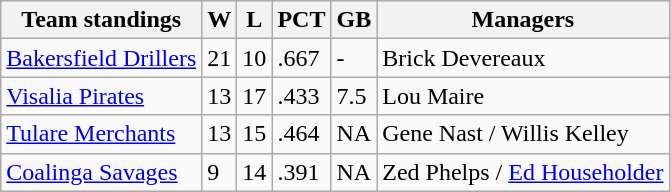<table class="wikitable">
<tr>
<th>Team standings</th>
<th>W</th>
<th>L</th>
<th>PCT</th>
<th>GB</th>
<th>Managers</th>
</tr>
<tr>
<td><a href='#'>Bakersfield Drillers</a></td>
<td>21</td>
<td>10</td>
<td>.667</td>
<td>-</td>
<td>Brick Devereaux</td>
</tr>
<tr>
<td><a href='#'>Visalia Pirates</a></td>
<td>13</td>
<td>17</td>
<td>.433</td>
<td>7.5</td>
<td>Lou Maire</td>
</tr>
<tr>
<td><a href='#'>Tulare Merchants</a></td>
<td>13</td>
<td>15</td>
<td>.464</td>
<td>NA</td>
<td>Gene Nast / Willis Kelley</td>
</tr>
<tr>
<td><a href='#'>Coalinga Savages</a></td>
<td>9</td>
<td>14</td>
<td>.391</td>
<td>NA</td>
<td>Zed Phelps / <a href='#'>Ed Householder</a></td>
</tr>
</table>
